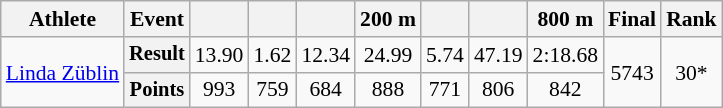<table class="wikitable" style="font-size:90%">
<tr>
<th>Athlete</th>
<th>Event</th>
<th></th>
<th></th>
<th></th>
<th>200 m</th>
<th></th>
<th></th>
<th>800 m</th>
<th>Final</th>
<th>Rank</th>
</tr>
<tr align=center>
<td rowspan=2 align=left><a href='#'>Linda Züblin</a></td>
<th style="font-size:95%">Result</th>
<td>13.90</td>
<td>1.62</td>
<td>12.34</td>
<td>24.99</td>
<td>5.74</td>
<td>47.19</td>
<td>2:18.68</td>
<td rowspan=2>5743</td>
<td rowspan=2>30*</td>
</tr>
<tr align=center>
<th style="font-size:95%">Points</th>
<td>993</td>
<td>759</td>
<td>684</td>
<td>888</td>
<td>771</td>
<td>806</td>
<td>842</td>
</tr>
</table>
